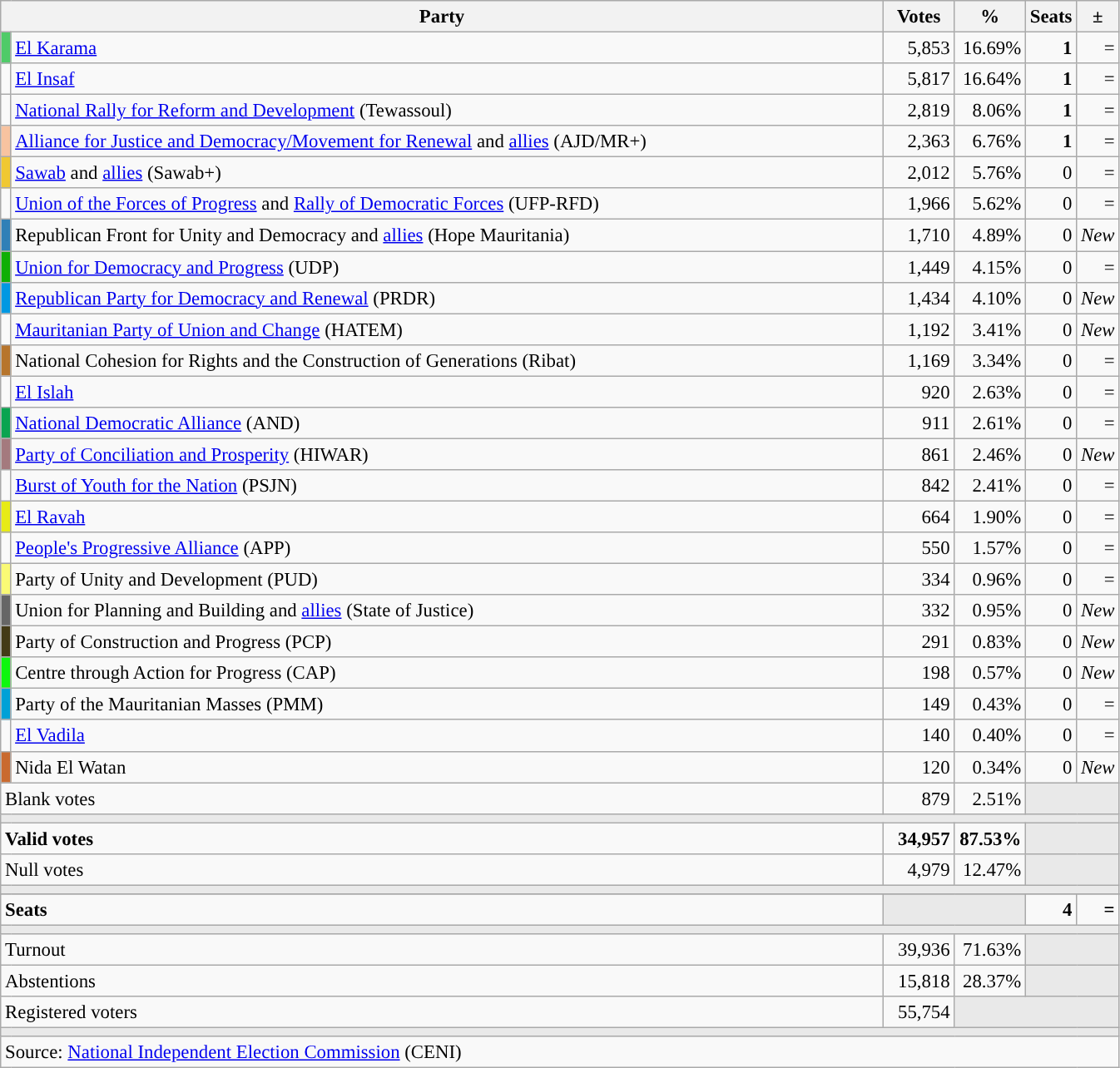<table class="wikitable" style="text-align:right;font-size:95%;">
<tr>
<th width="700" colspan="2">Party</th>
<th width="50">Votes</th>
<th width="50">%</th>
<th width="25">Seats</th>
<th width="20">±</th>
</tr>
<tr>
<td width="1" style="color:inherit;background:#4FCB68;"></td>
<td style="text-align:left;"><a href='#'>El Karama</a></td>
<td>5,853</td>
<td>16.69%</td>
<td><strong>1</strong></td>
<td>=</td>
</tr>
<tr>
<td width="1" style="color:inherit;background:"></td>
<td style="text-align:left;"><a href='#'>El Insaf</a></td>
<td>5,817</td>
<td>16.64%</td>
<td><strong>1</strong></td>
<td>=</td>
</tr>
<tr>
<td width="1" style="color:inherit;background:"></td>
<td style="text-align:left;"><a href='#'>National Rally for Reform and Development</a> (Tewassoul)</td>
<td>2,819</td>
<td>8.06%</td>
<td><strong>1</strong></td>
<td>=</td>
</tr>
<tr>
<td width="1" style="color:inherit;background:#F8C3A0;"></td>
<td style="text-align:left;"><a href='#'>Alliance for Justice and Democracy/Movement for Renewal</a> and <a href='#'>allies</a> (AJD/MR+)</td>
<td>2,363</td>
<td>6.76%</td>
<td><strong>1</strong></td>
<td>=</td>
</tr>
<tr>
<td width="1" style="color:inherit;background:#F0C832;"></td>
<td style="text-align:left;"><a href='#'>Sawab</a> and <a href='#'>allies</a> (Sawab+)</td>
<td>2,012</td>
<td>5.76%</td>
<td>0</td>
<td>=</td>
</tr>
<tr>
<td width="1" style="color:inherit;background:"></td>
<td style="text-align:left;"><a href='#'>Union of the Forces of Progress</a> and <a href='#'>Rally of Democratic Forces</a> (UFP-RFD)</td>
<td>1,966</td>
<td>5.62%</td>
<td>0</td>
<td>=</td>
</tr>
<tr>
<td width="1" style="color:inherit;background:#3080B7;"></td>
<td style="text-align:left;">Republican Front for Unity and Democracy and <a href='#'>allies</a> (Hope Mauritania)</td>
<td>1,710</td>
<td>4.89%</td>
<td>0</td>
<td><em>New</em></td>
</tr>
<tr>
<td width="1" style="color:inherit;background:#0FAF05;"></td>
<td style="text-align:left;"><a href='#'>Union for Democracy and Progress</a> (UDP)</td>
<td>1,449</td>
<td>4.15%</td>
<td>0</td>
<td>=</td>
</tr>
<tr>
<td width="1" style="color:inherit;background:#0198E2;"></td>
<td style="text-align:left;"><a href='#'>Republican Party for Democracy and Renewal</a> (PRDR)</td>
<td>1,434</td>
<td>4.10%</td>
<td>0</td>
<td><em>New</em></td>
</tr>
<tr>
<td width="1" style="color:inherit;background:"></td>
<td style="text-align:left;"><a href='#'>Mauritanian Party of Union and Change</a> (HATEM)</td>
<td>1,192</td>
<td>3.41%</td>
<td>0</td>
<td><em>New</em></td>
</tr>
<tr>
<td width="1" style="color:inherit;background:#B7752C;"></td>
<td style="text-align:left;">National Cohesion for Rights and the Construction of Generations (Ribat)</td>
<td>1,169</td>
<td>3.34%</td>
<td>0</td>
<td>=</td>
</tr>
<tr>
<td width="1" style="color:inherit;background:"></td>
<td style="text-align:left;"><a href='#'>El Islah</a></td>
<td>920</td>
<td>2.63%</td>
<td>0</td>
<td>=</td>
</tr>
<tr>
<td width="1" style="color:inherit;background:#0AA450;"></td>
<td style="text-align:left;"><a href='#'>National Democratic Alliance</a> (AND)</td>
<td>911</td>
<td>2.61%</td>
<td>0</td>
<td>=</td>
</tr>
<tr>
<td width="1" style="color:inherit;background:#A47A7E;"></td>
<td style="text-align:left;"><a href='#'>Party of Conciliation and Prosperity</a> (HIWAR)</td>
<td>861</td>
<td>2.46%</td>
<td>0</td>
<td><em>New</em></td>
</tr>
<tr>
<td width="1" style="color:inherit;background:"></td>
<td style="text-align:left;"><a href='#'>Burst of Youth for the Nation</a> (PSJN)</td>
<td>842</td>
<td>2.41%</td>
<td>0</td>
<td>=</td>
</tr>
<tr>
<td width="1" style="color:inherit;background:#E7EB16;"></td>
<td style="text-align:left;"><a href='#'>El Ravah</a></td>
<td>664</td>
<td>1.90%</td>
<td>0</td>
<td>=</td>
</tr>
<tr>
<td width="1" style="color:inherit;background:"></td>
<td style="text-align:left;"><a href='#'>People's Progressive Alliance</a> (APP)</td>
<td>550</td>
<td>1.57%</td>
<td>0</td>
<td>=</td>
</tr>
<tr>
<td width="1" style="color:inherit;background:#FAFA75;"></td>
<td style="text-align:left;">Party of Unity and Development (PUD)</td>
<td>334</td>
<td>0.96%</td>
<td>0</td>
<td>=</td>
</tr>
<tr>
<td width="1" style="color:inherit;background:#666666;"></td>
<td style="text-align:left;">Union for Planning and Building and <a href='#'>allies</a> (State of Justice)</td>
<td>332</td>
<td>0.95%</td>
<td>0</td>
<td><em>New</em></td>
</tr>
<tr>
<td width="1" style="color:inherit;background:#433A16;"></td>
<td style="text-align:left;">Party of Construction and Progress (PCP)</td>
<td>291</td>
<td>0.83%</td>
<td>0</td>
<td><em>New</em></td>
</tr>
<tr>
<td width="1" style="color:inherit;background:#0EF70E;"></td>
<td style="text-align:left;">Centre through Action for Progress (CAP)</td>
<td>198</td>
<td>0.57%</td>
<td>0</td>
<td><em>New</em></td>
</tr>
<tr>
<td width="1" style="color:inherit;background:#00A1D7;"></td>
<td style="text-align:left;">Party of the Mauritanian Masses (PMM)</td>
<td>149</td>
<td>0.43%</td>
<td>0</td>
<td>=</td>
</tr>
<tr>
<td width="1" style="color:inherit;background:"></td>
<td style="text-align:left;"><a href='#'>El Vadila</a></td>
<td>140</td>
<td>0.40%</td>
<td>0</td>
<td>=</td>
</tr>
<tr>
<td width="1" style="color:inherit;background:#C96A2F;"></td>
<td style="text-align:left;">Nida El Watan</td>
<td>120</td>
<td>0.34%</td>
<td>0</td>
<td><em>New</em></td>
</tr>
<tr>
<td colspan="2" style="text-align:left;">Blank votes</td>
<td>879</td>
<td>2.51%</td>
<td colspan="2" style="background:#E9E9E9;"></td>
</tr>
<tr>
<td colspan="6" style="background:#E9E9E9;"></td>
</tr>
<tr style="font-weight:bold;">
<td colspan="2" style="text-align:left;">Valid votes</td>
<td>34,957</td>
<td>87.53%</td>
<td colspan="2" style="background:#E9E9E9;"></td>
</tr>
<tr>
<td colspan="2" style="text-align:left;">Null votes</td>
<td>4,979</td>
<td>12.47%</td>
<td colspan="2" style="background:#E9E9E9;"></td>
</tr>
<tr>
<td colspan="6" style="background:#E9E9E9;"></td>
</tr>
<tr>
</tr>
<tr style="font-weight:bold;">
<td colspan="2" style="text-align:left;">Seats</td>
<td colspan="2" style="background:#E9E9E9;"></td>
<td>4</td>
<td>=</td>
</tr>
<tr>
<td colspan="6" style="background:#E9E9E9;"></td>
</tr>
<tr>
<td colspan="2" style="text-align:left;">Turnout</td>
<td>39,936</td>
<td>71.63%</td>
<td colspan="2" style="background:#E9E9E9;"></td>
</tr>
<tr>
<td colspan="2" style="text-align:left;">Abstentions</td>
<td>15,818</td>
<td>28.37%</td>
<td colspan="2" style="background:#E9E9E9;"></td>
</tr>
<tr>
<td colspan="2" style="text-align:left;">Registered voters</td>
<td>55,754</td>
<td colspan="3" style="background:#E9E9E9;"></td>
</tr>
<tr>
<td colspan="6" style="background:#E9E9E9;"></td>
</tr>
<tr>
<td colspan="6" style="text-align:left;">Source: <a href='#'>National Independent Election Commission</a> (CENI)</td>
</tr>
</table>
